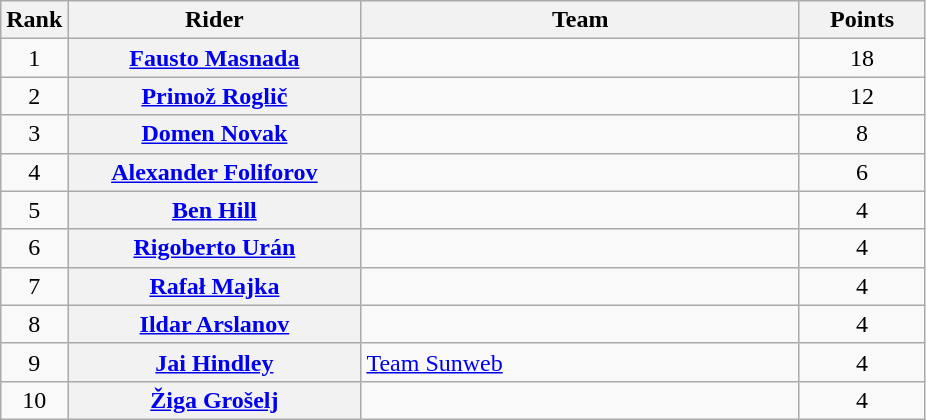<table class="wikitable plainrowheaders">
<tr>
<th>Rank</th>
<th>Rider</th>
<th>Team</th>
<th>Points</th>
</tr>
<tr>
<td style="text-align:center;">1</td>
<th scope="row" width=188px> <a href='#'>Fausto Masnada</a> </th>
<td width=285px></td>
<td width=76px style="text-align:center;">18</td>
</tr>
<tr>
<td style="text-align:center;">2</td>
<th scope="row"> <a href='#'>Primož Roglič</a></th>
<td></td>
<td style="text-align:center;">12</td>
</tr>
<tr>
<td style="text-align:center;">3</td>
<th scope="row"> <a href='#'>Domen Novak</a></th>
<td></td>
<td style="text-align:center;">8</td>
</tr>
<tr>
<td style="text-align:center;">4</td>
<th scope="row"> <a href='#'>Alexander Foliforov</a></th>
<td></td>
<td style="text-align:center;">6</td>
</tr>
<tr>
<td style="text-align:center;">5</td>
<th scope="row"> <a href='#'>Ben Hill</a></th>
<td></td>
<td style="text-align:center;">4</td>
</tr>
<tr>
<td style="text-align:center;">6</td>
<th scope="row"> <a href='#'>Rigoberto Urán</a></th>
<td></td>
<td style="text-align:center;">4</td>
</tr>
<tr>
<td style="text-align:center;">7</td>
<th scope="row"> <a href='#'>Rafał Majka</a></th>
<td></td>
<td style="text-align:center;">4</td>
</tr>
<tr>
<td style="text-align:center;">8</td>
<th scope="row"> <a href='#'>Ildar Arslanov</a></th>
<td></td>
<td style="text-align:center;">4</td>
</tr>
<tr>
<td style="text-align:center;">9</td>
<th scope="row"> <a href='#'>Jai Hindley</a></th>
<td><a href='#'>Team Sunweb</a></td>
<td style="text-align:center;">4</td>
</tr>
<tr>
<td style="text-align:center;">10</td>
<th scope="row"> <a href='#'>Žiga Grošelj</a></th>
<td></td>
<td style="text-align:center;">4</td>
</tr>
</table>
